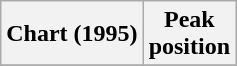<table class="wikitable sortable">
<tr>
<th align="left">Chart (1995)</th>
<th align="center">Peak<br>position</th>
</tr>
<tr>
</tr>
</table>
